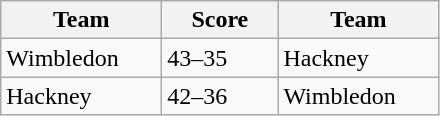<table class="wikitable" style="font-size: 100%">
<tr>
<th width=100>Team</th>
<th width=70>Score</th>
<th width=100>Team</th>
</tr>
<tr>
<td>Wimbledon</td>
<td>43–35</td>
<td>Hackney</td>
</tr>
<tr>
<td>Hackney</td>
<td>42–36</td>
<td>Wimbledon</td>
</tr>
</table>
